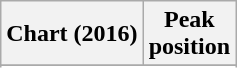<table class="wikitable sortable plainrowheaders">
<tr>
<th scope="col">Chart (2016)</th>
<th scope="col">Peak<br>position</th>
</tr>
<tr>
</tr>
<tr>
</tr>
<tr>
</tr>
<tr>
</tr>
<tr>
</tr>
<tr>
</tr>
<tr>
</tr>
<tr>
</tr>
<tr>
</tr>
<tr>
</tr>
<tr>
</tr>
<tr>
</tr>
<tr>
</tr>
<tr>
</tr>
<tr>
</tr>
<tr>
</tr>
<tr>
</tr>
<tr>
</tr>
</table>
